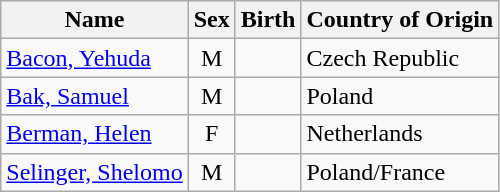<table class="wikitable sortable">
<tr>
<th>Name</th>
<th>Sex</th>
<th>Birth</th>
<th>Country of Origin</th>
</tr>
<tr>
<td><a href='#'>Bacon, Yehuda</a></td>
<td style="text-align:center">M</td>
<td></td>
<td>Czech Republic</td>
</tr>
<tr>
<td><a href='#'>Bak, Samuel</a></td>
<td style="text-align:center">M</td>
<td></td>
<td>Poland</td>
</tr>
<tr>
<td><a href='#'>Berman, Helen</a></td>
<td style="text-align:center">F</td>
<td></td>
<td>Netherlands</td>
</tr>
<tr>
<td><a href='#'>Selinger, Shelomo</a></td>
<td style="text-align:center">M</td>
<td></td>
<td>Poland/France</td>
</tr>
</table>
